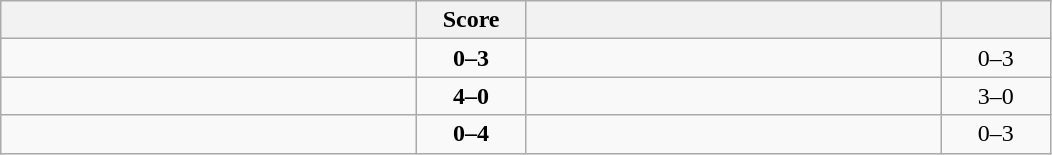<table class="wikitable" style="text-align: center; ">
<tr>
<th align="right" width="270"></th>
<th width="65">Score</th>
<th align="left" width="270"></th>
<th width="65"></th>
</tr>
<tr>
<td align="left"></td>
<td><strong>0–3</strong></td>
<td align="left"><strong></strong></td>
<td>0–3 <strong></strong></td>
</tr>
<tr>
<td align="left"><strong></strong></td>
<td><strong>4–0</strong></td>
<td align="left"></td>
<td>3–0 <strong></strong></td>
</tr>
<tr>
<td align="left"></td>
<td><strong>0–4</strong></td>
<td align="left"><strong></strong></td>
<td>0–3 <strong></strong></td>
</tr>
</table>
